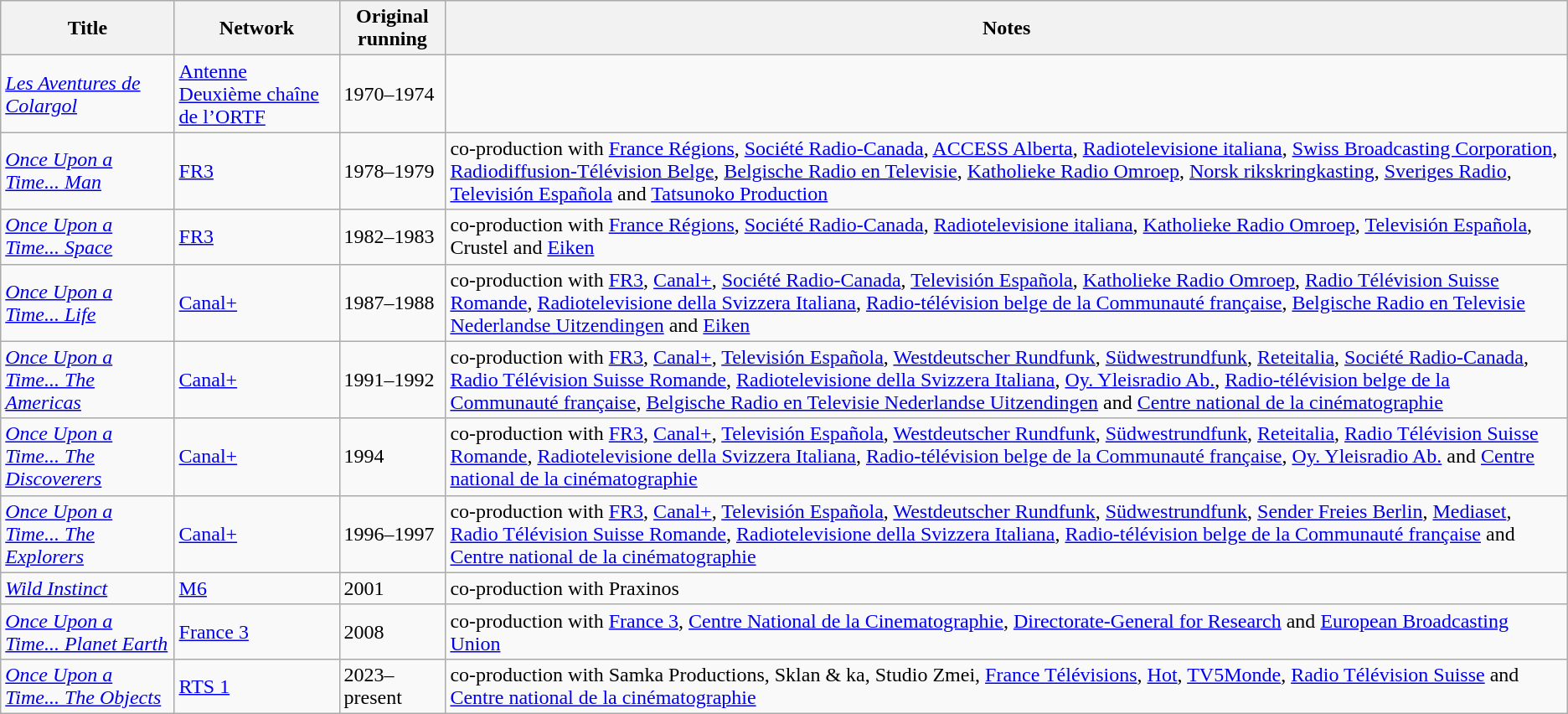<table class="wikitable sortable">
<tr>
<th>Title</th>
<th>Network</th>
<th>Original running</th>
<th>Notes</th>
</tr>
<tr>
<td><em><a href='#'>Les Aventures de Colargol</a></em></td>
<td><a href='#'>Antenne Deuxième chaîne de l’ORTF</a></td>
<td>1970–1974</td>
<td></td>
</tr>
<tr>
<td><em><a href='#'>Once Upon a Time... Man</a></em></td>
<td><a href='#'>FR3</a></td>
<td>1978–1979</td>
<td>co-production with <a href='#'>France Régions</a>, <a href='#'>Société Radio-Canada</a>, <a href='#'>ACCESS Alberta</a>, <a href='#'>Radiotelevisione italiana</a>, <a href='#'>Swiss Broadcasting Corporation</a>, <a href='#'>Radiodiffusion-Télévision Belge</a>, <a href='#'>Belgische Radio en Televisie</a>, <a href='#'>Katholieke Radio Omroep</a>, <a href='#'>Norsk rikskringkasting</a>, <a href='#'>Sveriges Radio</a>, <a href='#'>Televisión Española</a> and <a href='#'>Tatsunoko Production</a></td>
</tr>
<tr>
<td><em><a href='#'>Once Upon a Time... Space</a></em></td>
<td><a href='#'>FR3</a></td>
<td>1982–1983</td>
<td>co-production with <a href='#'>France Régions</a>, <a href='#'>Société Radio-Canada</a>, <a href='#'>Radiotelevisione italiana</a>, <a href='#'>Katholieke Radio Omroep</a>, <a href='#'>Televisión Española</a>, Crustel and <a href='#'>Eiken</a></td>
</tr>
<tr>
<td><em><a href='#'>Once Upon a Time... Life</a></em></td>
<td><a href='#'>Canal+</a></td>
<td>1987–1988</td>
<td>co-production with <a href='#'>FR3</a>, <a href='#'>Canal+</a>, <a href='#'>Société Radio-Canada</a>, <a href='#'>Televisión Española</a>, <a href='#'>Katholieke Radio Omroep</a>, <a href='#'>Radio Télévision Suisse Romande</a>, <a href='#'>Radiotelevisione della Svizzera Italiana</a>, <a href='#'>Radio-télévision belge de la Communauté française</a>, <a href='#'>Belgische Radio en Televisie Nederlandse Uitzendingen</a> and <a href='#'>Eiken</a></td>
</tr>
<tr>
<td><em><a href='#'>Once Upon a Time... The Americas</a></em></td>
<td><a href='#'>Canal+</a></td>
<td>1991–1992</td>
<td>co-production with <a href='#'>FR3</a>, <a href='#'>Canal+</a>, <a href='#'>Televisión Española</a>, <a href='#'>Westdeutscher Rundfunk</a>, <a href='#'>Südwestrundfunk</a>, <a href='#'>Reteitalia</a>, <a href='#'>Société Radio-Canada</a>, <a href='#'>Radio Télévision Suisse Romande</a>, <a href='#'>Radiotelevisione della Svizzera Italiana</a>, <a href='#'>Oy. Yleisradio Ab.</a>, <a href='#'>Radio-télévision belge de la Communauté française</a>, <a href='#'>Belgische Radio en Televisie Nederlandse Uitzendingen</a> and <a href='#'>Centre national de la cinématographie</a></td>
</tr>
<tr>
<td><em><a href='#'>Once Upon a Time... The Discoverers</a></em></td>
<td><a href='#'>Canal+</a></td>
<td>1994</td>
<td>co-production with <a href='#'>FR3</a>, <a href='#'>Canal+</a>, <a href='#'>Televisión Española</a>, <a href='#'>Westdeutscher Rundfunk</a>, <a href='#'>Südwestrundfunk</a>, <a href='#'>Reteitalia</a>, <a href='#'>Radio Télévision Suisse Romande</a>, <a href='#'>Radiotelevisione della Svizzera Italiana</a>, <a href='#'>Radio-télévision belge de la Communauté française</a>, <a href='#'>Oy. Yleisradio Ab.</a> and <a href='#'>Centre national de la cinématographie</a></td>
</tr>
<tr>
<td><em><a href='#'>Once Upon a Time... The Explorers</a></em></td>
<td><a href='#'>Canal+</a></td>
<td>1996–1997</td>
<td>co-production with <a href='#'>FR3</a>, <a href='#'>Canal+</a>, <a href='#'>Televisión Española</a>, <a href='#'>Westdeutscher Rundfunk</a>, <a href='#'>Südwestrundfunk</a>, <a href='#'>Sender Freies Berlin</a>, <a href='#'>Mediaset</a>, <a href='#'>Radio Télévision Suisse Romande</a>, <a href='#'>Radiotelevisione della Svizzera Italiana</a>, <a href='#'>Radio-télévision belge de la Communauté française</a> and <a href='#'>Centre national de la cinématographie</a></td>
</tr>
<tr>
<td><em><a href='#'>Wild Instinct</a></em></td>
<td><a href='#'>M6</a></td>
<td>2001</td>
<td>co-production with Praxinos</td>
</tr>
<tr>
<td><em><a href='#'>Once Upon a Time... Planet Earth</a></em></td>
<td><a href='#'>France 3</a></td>
<td>2008</td>
<td>co-production with <a href='#'>France 3</a>, <a href='#'>Centre National de la Cinematographie</a>, <a href='#'>Directorate-General for Research</a> and <a href='#'>European Broadcasting Union</a></td>
</tr>
<tr>
<td><em><a href='#'>Once Upon a Time... The Objects</a></em></td>
<td><a href='#'>RTS 1</a></td>
<td>2023–present</td>
<td>co-production with Samka Productions, Sklan & ka, Studio Zmei, <a href='#'>France Télévisions</a>, <a href='#'>Hot</a>, <a href='#'>TV5Monde</a>, <a href='#'>Radio Télévision Suisse</a> and <a href='#'>Centre national de la cinématographie</a></td>
</tr>
</table>
